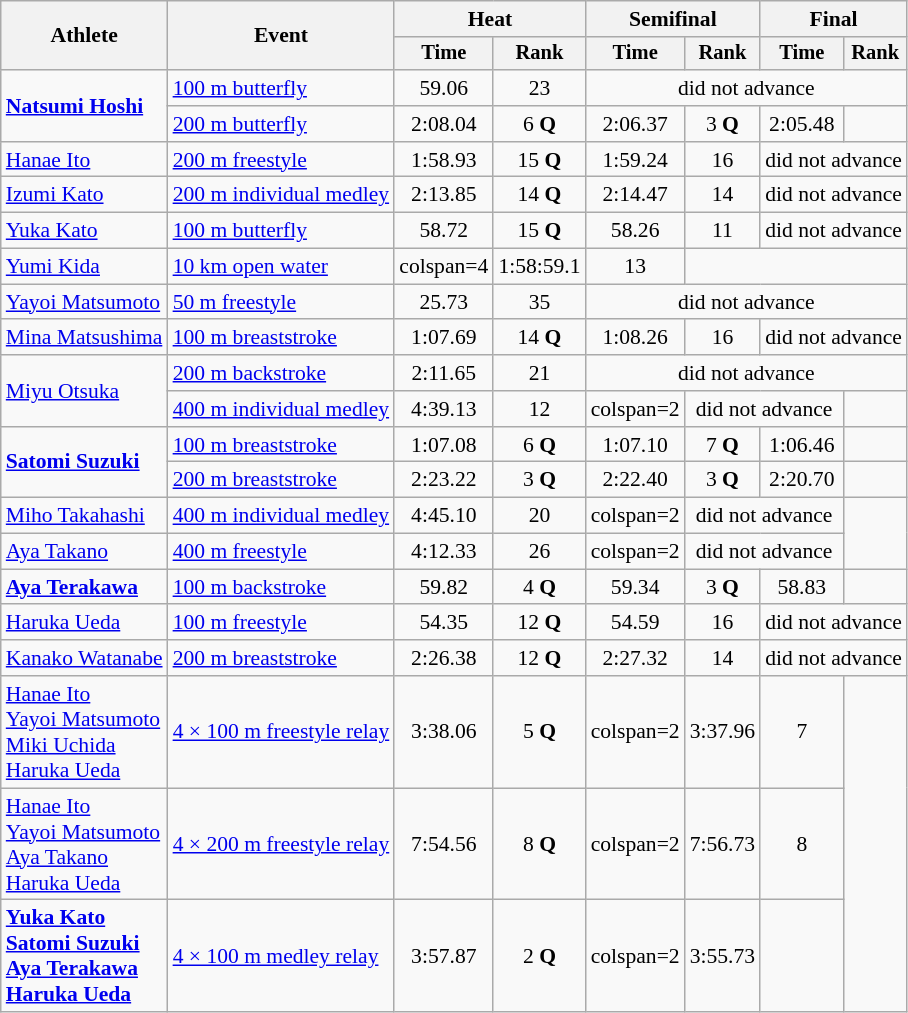<table class=wikitable style="font-size:90%">
<tr>
<th rowspan="2">Athlete</th>
<th rowspan="2">Event</th>
<th colspan="2">Heat</th>
<th colspan="2">Semifinal</th>
<th colspan="2">Final</th>
</tr>
<tr style="font-size:95%">
<th>Time</th>
<th>Rank</th>
<th>Time</th>
<th>Rank</th>
<th>Time</th>
<th>Rank</th>
</tr>
<tr align=center>
<td align=left rowspan=2><strong><a href='#'>Natsumi Hoshi</a></strong></td>
<td align=left><a href='#'>100 m butterfly</a></td>
<td>59.06</td>
<td>23</td>
<td colspan=4>did not advance</td>
</tr>
<tr align=center>
<td align=left><a href='#'>200 m butterfly</a></td>
<td>2:08.04</td>
<td>6 <strong>Q</strong></td>
<td>2:06.37</td>
<td>3 <strong>Q</strong></td>
<td>2:05.48</td>
<td></td>
</tr>
<tr align=center>
<td align=left><a href='#'>Hanae Ito</a></td>
<td align=left><a href='#'>200 m freestyle</a></td>
<td>1:58.93</td>
<td>15 <strong>Q</strong></td>
<td>1:59.24</td>
<td>16</td>
<td colspan=2>did not advance</td>
</tr>
<tr align=center>
<td align=left><a href='#'>Izumi Kato</a></td>
<td align=left><a href='#'>200 m individual medley</a></td>
<td>2:13.85</td>
<td>14 <strong>Q</strong></td>
<td>2:14.47</td>
<td>14</td>
<td colspan=2>did not advance</td>
</tr>
<tr align=center>
<td align=left><a href='#'>Yuka Kato</a></td>
<td align=left><a href='#'>100 m butterfly</a></td>
<td>58.72</td>
<td>15 <strong>Q</strong></td>
<td>58.26</td>
<td>11</td>
<td colspan=2>did not advance</td>
</tr>
<tr align=center>
<td align=left><a href='#'>Yumi Kida</a></td>
<td align=left><a href='#'>10 km open water</a></td>
<td>colspan=4 </td>
<td>1:58:59.1</td>
<td>13</td>
</tr>
<tr align=center>
<td align=left><a href='#'>Yayoi Matsumoto</a></td>
<td align=left><a href='#'>50 m freestyle</a></td>
<td>25.73</td>
<td>35</td>
<td colspan=4>did not advance</td>
</tr>
<tr align=center>
<td align=left><a href='#'>Mina Matsushima</a></td>
<td align=left><a href='#'>100 m breaststroke</a></td>
<td>1:07.69</td>
<td>14 <strong>Q</strong></td>
<td>1:08.26</td>
<td>16</td>
<td colspan=2>did not advance</td>
</tr>
<tr align=center>
<td align=left rowspan=2><a href='#'>Miyu Otsuka</a></td>
<td align=left><a href='#'>200 m backstroke</a></td>
<td>2:11.65</td>
<td>21</td>
<td colspan=4>did not advance</td>
</tr>
<tr align=center>
<td align=left><a href='#'>400 m individual medley</a></td>
<td>4:39.13</td>
<td>12</td>
<td>colspan=2 </td>
<td colspan=2>did not advance</td>
</tr>
<tr align=center>
<td align=left rowspan=2><strong><a href='#'>Satomi Suzuki</a></strong></td>
<td align=left><a href='#'>100 m breaststroke</a></td>
<td>1:07.08</td>
<td>6 <strong>Q</strong></td>
<td>1:07.10</td>
<td>7 <strong>Q</strong></td>
<td>1:06.46</td>
<td></td>
</tr>
<tr align=center>
<td align=left><a href='#'>200 m breaststroke</a></td>
<td>2:23.22</td>
<td>3 <strong>Q</strong></td>
<td>2:22.40</td>
<td>3 <strong>Q</strong></td>
<td>2:20.70</td>
<td></td>
</tr>
<tr align=center>
<td align=left><a href='#'>Miho Takahashi</a></td>
<td align=left><a href='#'>400 m individual medley</a></td>
<td>4:45.10</td>
<td>20</td>
<td>colspan=2 </td>
<td colspan=2>did not advance</td>
</tr>
<tr align=center>
<td align=left><a href='#'>Aya Takano</a></td>
<td align=left><a href='#'>400 m freestyle</a></td>
<td>4:12.33</td>
<td>26</td>
<td>colspan=2 </td>
<td colspan=2>did not advance</td>
</tr>
<tr align=center>
<td align=left><strong><a href='#'>Aya Terakawa</a></strong></td>
<td align=left><a href='#'>100 m backstroke</a></td>
<td>59.82</td>
<td>4 <strong>Q</strong></td>
<td>59.34</td>
<td>3 <strong>Q</strong></td>
<td>58.83</td>
<td></td>
</tr>
<tr align=center>
<td align=left><a href='#'>Haruka Ueda</a></td>
<td align=left><a href='#'>100 m freestyle</a></td>
<td>54.35</td>
<td>12 <strong>Q</strong></td>
<td>54.59</td>
<td>16</td>
<td colspan=2>did not advance</td>
</tr>
<tr align=center>
<td align=left><a href='#'>Kanako Watanabe</a></td>
<td align=left><a href='#'>200 m breaststroke</a></td>
<td>2:26.38</td>
<td>12 <strong>Q</strong></td>
<td>2:27.32</td>
<td>14</td>
<td colspan=2>did not advance</td>
</tr>
<tr align=center>
<td align=left><a href='#'>Hanae Ito</a><br><a href='#'>Yayoi Matsumoto</a><br><a href='#'>Miki Uchida</a><br><a href='#'>Haruka Ueda</a></td>
<td align=left><a href='#'>4 × 100 m freestyle relay</a></td>
<td>3:38.06</td>
<td>5 <strong>Q</strong></td>
<td>colspan=2 </td>
<td>3:37.96</td>
<td>7</td>
</tr>
<tr align=center>
<td align=left><a href='#'>Hanae Ito</a><br><a href='#'>Yayoi Matsumoto</a><br><a href='#'>Aya Takano</a><br><a href='#'>Haruka Ueda</a></td>
<td align=left><a href='#'>4 × 200 m freestyle relay</a></td>
<td>7:54.56</td>
<td>8 <strong>Q</strong></td>
<td>colspan=2 </td>
<td>7:56.73</td>
<td>8</td>
</tr>
<tr align=center>
<td align=left><strong><a href='#'>Yuka Kato</a><br><a href='#'>Satomi Suzuki</a><br><a href='#'>Aya Terakawa</a><br><a href='#'>Haruka Ueda</a></strong></td>
<td align=left><a href='#'>4 × 100 m medley relay</a></td>
<td>3:57.87</td>
<td>2 <strong>Q</strong></td>
<td>colspan=2 </td>
<td>3:55.73</td>
<td></td>
</tr>
</table>
